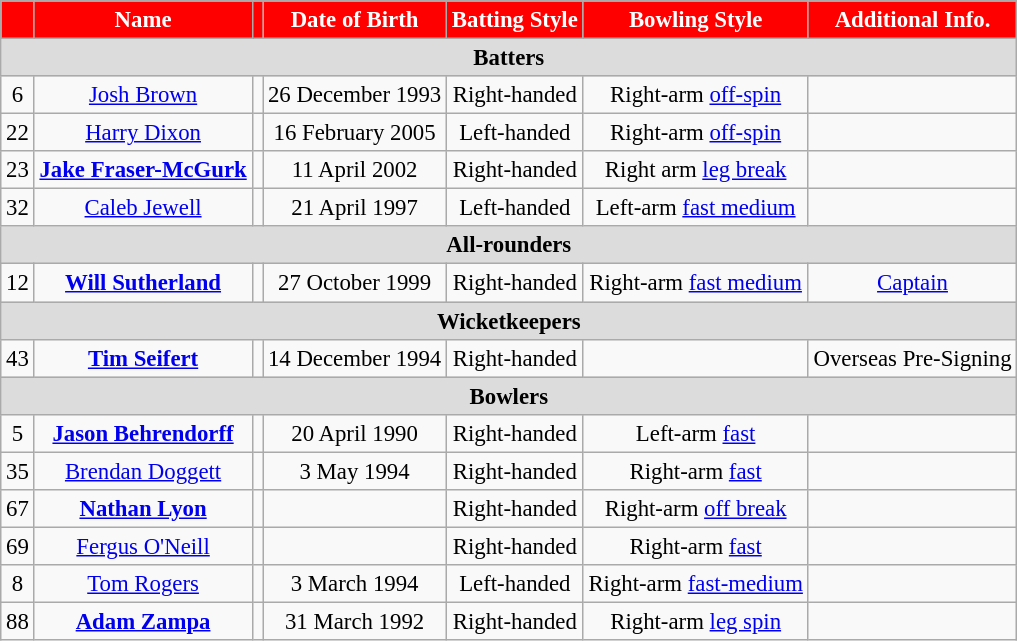<table class="wikitable" style="font-size:95%;">
<tr>
<th style="background:red; color:white; text-align:center;"></th>
<th style="background:red; color:white; text-align:center;">Name</th>
<th style="background:red; color:white; text-align:center;"></th>
<th style="background:red; color:white; text-align:center;">Date of Birth</th>
<th style="background:red; color:white; text-align:center;">Batting Style</th>
<th style="background:red; color:white; text-align:center;">Bowling Style</th>
<th style="background:red; color:white; text-align:center;">Additional Info.</th>
</tr>
<tr>
<th colspan="7" style="background: #DCDCDC" align=center>Batters</th>
</tr>
<tr style="text-align:center">
<td>6</td>
<td><a href='#'>Josh Brown</a></td>
<td></td>
<td>26 December 1993</td>
<td>Right-handed</td>
<td>Right-arm <a href='#'>off-spin</a></td>
<td></td>
</tr>
<tr style="text-align:center">
<td>22</td>
<td><a href='#'>Harry Dixon</a></td>
<td></td>
<td>16 February 2005</td>
<td>Left-handed</td>
<td>Right-arm <a href='#'>off-spin</a></td>
<td></td>
</tr>
<tr style="text-align:center">
<td>23</td>
<td><strong><a href='#'>Jake Fraser-McGurk</a></strong></td>
<td></td>
<td>11 April 2002</td>
<td>Right-handed</td>
<td>Right arm <a href='#'>leg break</a></td>
<td></td>
</tr>
<tr style="text-align:center">
<td>32</td>
<td><a href='#'>Caleb Jewell</a></td>
<td></td>
<td>21 April 1997</td>
<td>Left-handed</td>
<td>Left-arm <a href='#'>fast medium</a></td>
<td></td>
</tr>
<tr>
<th colspan="7" style="background: #DCDCDC" align=centre>All-rounders</th>
</tr>
<tr style="text-align:center">
<td>12</td>
<td><strong><a href='#'>Will Sutherland</a></strong></td>
<td></td>
<td>27 October 1999</td>
<td>Right-handed</td>
<td>Right-arm <a href='#'>fast medium</a></td>
<td><a href='#'>Captain</a></td>
</tr>
<tr>
<th colspan="7" style="background: #DCDCDC" align=centre>Wicketkeepers</th>
</tr>
<tr style="text-align:center">
<td>43</td>
<td><strong><a href='#'>Tim Seifert</a></strong></td>
<td></td>
<td>14 December 1994</td>
<td>Right-handed</td>
<td></td>
<td>Overseas Pre-Signing</td>
</tr>
<tr>
<th colspan="7" style="background: #DCDCDC" align=centre>Bowlers</th>
</tr>
<tr style="text-align:center">
<td>5</td>
<td><strong><a href='#'>Jason Behrendorff</a></strong></td>
<td></td>
<td>20 April 1990</td>
<td>Right-handed</td>
<td>Left-arm <a href='#'>fast</a></td>
<td></td>
</tr>
<tr style="text-align:center">
<td>35</td>
<td><a href='#'>Brendan Doggett</a></td>
<td></td>
<td>3 May 1994</td>
<td>Right-handed</td>
<td>Right-arm <a href='#'>fast</a></td>
<td></td>
</tr>
<tr style="text-align:center">
<td>67</td>
<td><strong><a href='#'>Nathan Lyon</a></strong></td>
<td></td>
<td></td>
<td>Right-handed</td>
<td>Right-arm <a href='#'>off break</a></td>
<td></td>
</tr>
<tr style="text-align:center">
<td>69</td>
<td><a href='#'>Fergus O'Neill</a></td>
<td></td>
<td></td>
<td>Right-handed</td>
<td>Right-arm <a href='#'>fast</a></td>
<td></td>
</tr>
<tr style="text-align:center">
<td>8</td>
<td><a href='#'>Tom Rogers</a></td>
<td></td>
<td>3 March 1994</td>
<td>Left-handed</td>
<td>Right-arm <a href='#'>fast-medium</a></td>
<td></td>
</tr>
<tr style="text-align:center">
<td>88</td>
<td><strong><a href='#'>Adam Zampa</a></strong></td>
<td></td>
<td>31 March 1992</td>
<td>Right-handed</td>
<td>Right-arm <a href='#'>leg spin</a></td>
<td></td>
</tr>
</table>
